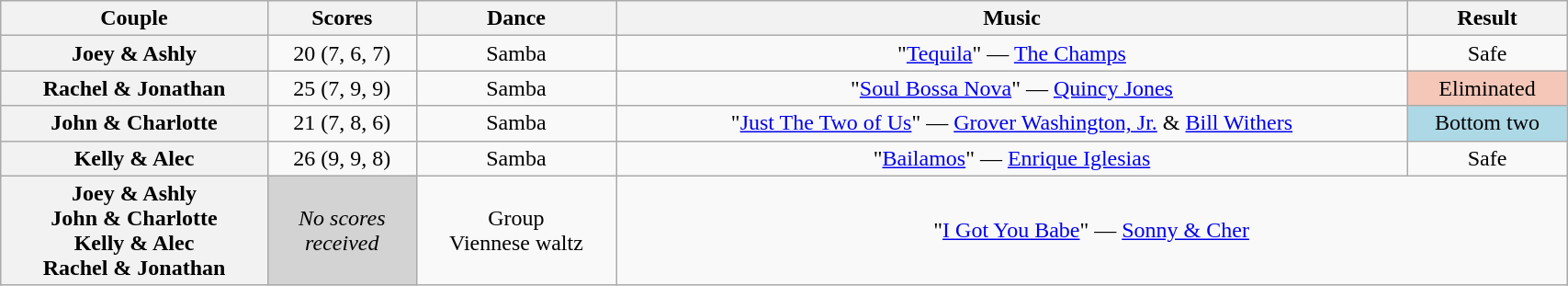<table class="wikitable sortable" style="text-align:center; width:90%">
<tr>
<th scope="col">Couple</th>
<th scope="col">Scores</th>
<th scope="col" class="unsortable">Dance</th>
<th scope="col" class="unsortable">Music</th>
<th scope="col" class="unsortable">Result</th>
</tr>
<tr>
<th scope="row">Joey & Ashly</th>
<td>20 (7, 6, 7)</td>
<td>Samba</td>
<td>"<a href='#'>Tequila</a>" — <a href='#'>The Champs</a></td>
<td>Safe</td>
</tr>
<tr>
<th scope="row">Rachel & Jonathan</th>
<td>25 (7, 9, 9)</td>
<td>Samba</td>
<td>"<a href='#'>Soul Bossa Nova</a>" — <a href='#'>Quincy Jones</a></td>
<td bgcolor=f4c7b8>Eliminated</td>
</tr>
<tr>
<th scope="row">John & Charlotte</th>
<td>21 (7, 8, 6)</td>
<td>Samba</td>
<td>"<a href='#'>Just The Two of Us</a>" — <a href='#'>Grover Washington, Jr.</a> & <a href='#'>Bill Withers</a></td>
<td bgcolor=lightblue>Bottom two</td>
</tr>
<tr>
<th scope="row">Kelly & Alec</th>
<td>26 (9, 9, 8)</td>
<td>Samba</td>
<td>"<a href='#'>Bailamos</a>" — <a href='#'>Enrique Iglesias</a></td>
<td>Safe</td>
</tr>
<tr>
<th scope="row">Joey & Ashly<br>John & Charlotte<br>Kelly & Alec<br>Rachel & Jonathan</th>
<td bgcolor=lightgray><em>No scores<br>received</em></td>
<td>Group<br>Viennese waltz</td>
<td colspan=2>"<a href='#'>I Got You Babe</a>" — <a href='#'>Sonny & Cher</a></td>
</tr>
</table>
